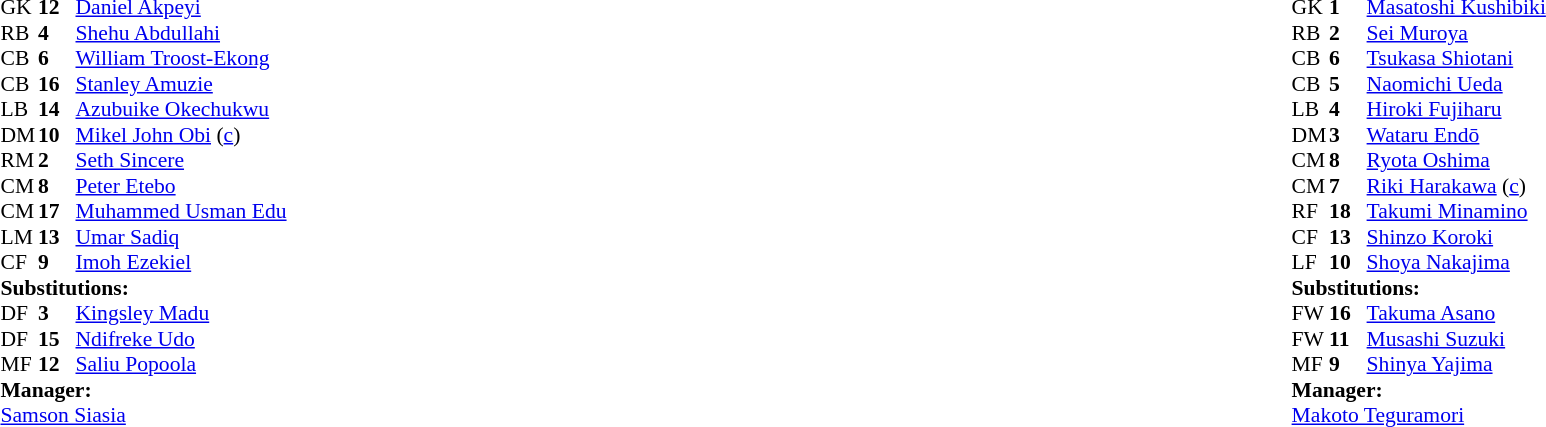<table width="100%">
<tr>
<td valign="top" width="50%"><br><table style="font-size: 90%" cellspacing="0" cellpadding="0">
<tr>
<th width="25"></th>
<th width="25"></th>
</tr>
<tr>
<td>GK</td>
<td><strong>12</strong></td>
<td><a href='#'>Daniel Akpeyi</a></td>
</tr>
<tr>
<td>RB</td>
<td><strong>4</strong></td>
<td><a href='#'>Shehu Abdullahi</a></td>
</tr>
<tr>
<td>CB</td>
<td><strong>6</strong></td>
<td><a href='#'>William Troost-Ekong</a></td>
</tr>
<tr>
<td>CB</td>
<td><strong>16</strong></td>
<td><a href='#'>Stanley Amuzie</a></td>
<td></td>
</tr>
<tr>
<td>LB</td>
<td><strong>14</strong></td>
<td><a href='#'>Azubuike Okechukwu</a></td>
</tr>
<tr>
<td>DM</td>
<td><strong>10</strong></td>
<td><a href='#'>Mikel John Obi</a> (<a href='#'>c</a>)</td>
<td></td>
<td></td>
</tr>
<tr>
<td>RM</td>
<td><strong>2</strong></td>
<td><a href='#'>Seth Sincere</a></td>
</tr>
<tr>
<td>CM</td>
<td><strong>8</strong></td>
<td><a href='#'>Peter Etebo</a></td>
</tr>
<tr>
<td>CM</td>
<td><strong>17</strong></td>
<td><a href='#'>Muhammed Usman Edu</a></td>
<td></td>
<td></td>
</tr>
<tr>
<td>LM</td>
<td><strong>13</strong></td>
<td><a href='#'>Umar Sadiq</a></td>
</tr>
<tr>
<td>CF</td>
<td><strong>9</strong></td>
<td><a href='#'>Imoh Ezekiel</a></td>
<td></td>
<td></td>
</tr>
<tr>
<td colspan=3><strong>Substitutions:</strong></td>
</tr>
<tr>
<td>DF</td>
<td><strong>3</strong></td>
<td><a href='#'>Kingsley Madu</a></td>
<td></td>
<td></td>
</tr>
<tr>
<td>DF</td>
<td><strong>15</strong></td>
<td><a href='#'>Ndifreke Udo</a></td>
<td></td>
<td></td>
</tr>
<tr>
<td>MF</td>
<td><strong>12</strong></td>
<td><a href='#'>Saliu Popoola</a></td>
<td></td>
<td></td>
</tr>
<tr>
<td colspan=3><strong>Manager:</strong></td>
</tr>
<tr>
<td colspan=3><a href='#'>Samson Siasia</a></td>
</tr>
</table>
</td>
<td valign="top"></td>
<td valign="top" width="50%"><br><table style="font-size: 90%" cellspacing="0" cellpadding="0" align="center">
<tr>
<th width="25"></th>
<th width="25"></th>
</tr>
<tr>
<td>GK</td>
<td><strong>1</strong></td>
<td><a href='#'>Masatoshi Kushibiki</a></td>
</tr>
<tr>
<td>RB</td>
<td><strong>2</strong></td>
<td><a href='#'>Sei Muroya</a></td>
</tr>
<tr>
<td>CB</td>
<td><strong>6</strong></td>
<td><a href='#'>Tsukasa Shiotani</a></td>
</tr>
<tr>
<td>CB</td>
<td><strong>5</strong></td>
<td><a href='#'>Naomichi Ueda</a></td>
</tr>
<tr>
<td>LB</td>
<td><strong>4</strong></td>
<td><a href='#'>Hiroki Fujiharu</a></td>
</tr>
<tr>
<td>DM</td>
<td><strong>3</strong></td>
<td><a href='#'>Wataru Endō</a></td>
</tr>
<tr>
<td>CM</td>
<td><strong>8</strong></td>
<td><a href='#'>Ryota Oshima</a></td>
</tr>
<tr>
<td>CM</td>
<td><strong>7</strong></td>
<td><a href='#'>Riki Harakawa</a> (<a href='#'>c</a>)</td>
<td></td>
<td></td>
</tr>
<tr>
<td>RF</td>
<td><strong>18</strong></td>
<td><a href='#'>Takumi Minamino</a></td>
</tr>
<tr>
<td>CF</td>
<td><strong>13</strong></td>
<td><a href='#'>Shinzo Koroki</a></td>
<td></td>
<td></td>
</tr>
<tr>
<td>LF</td>
<td><strong>10</strong></td>
<td><a href='#'>Shoya Nakajima</a></td>
<td></td>
<td></td>
</tr>
<tr>
<td colspan=3><strong>Substitutions:</strong></td>
</tr>
<tr>
<td>FW</td>
<td><strong>16</strong></td>
<td><a href='#'>Takuma Asano</a></td>
<td></td>
<td></td>
</tr>
<tr>
<td>FW</td>
<td><strong>11</strong></td>
<td><a href='#'>Musashi Suzuki</a></td>
<td></td>
<td></td>
</tr>
<tr>
<td>MF</td>
<td><strong>9</strong></td>
<td><a href='#'>Shinya Yajima</a></td>
<td></td>
<td></td>
</tr>
<tr>
<td colspan=3><strong>Manager:</strong></td>
</tr>
<tr>
<td colspan=3><a href='#'>Makoto Teguramori</a></td>
</tr>
</table>
</td>
</tr>
</table>
